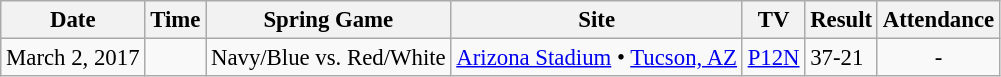<table class="wikitable" style="font-size:95%;">
<tr>
<th>Date</th>
<th>Time</th>
<th>Spring Game</th>
<th>Site</th>
<th>TV</th>
<th>Result</th>
<th>Attendance</th>
</tr>
<tr>
<td>March 2, 2017</td>
<td></td>
<td>Navy/Blue vs. Red/White</td>
<td><a href='#'>Arizona Stadium</a> • <a href='#'>Tucson, AZ</a></td>
<td><a href='#'>P12N</a></td>
<td>37-21</td>
<td align=center>-</td>
</tr>
</table>
